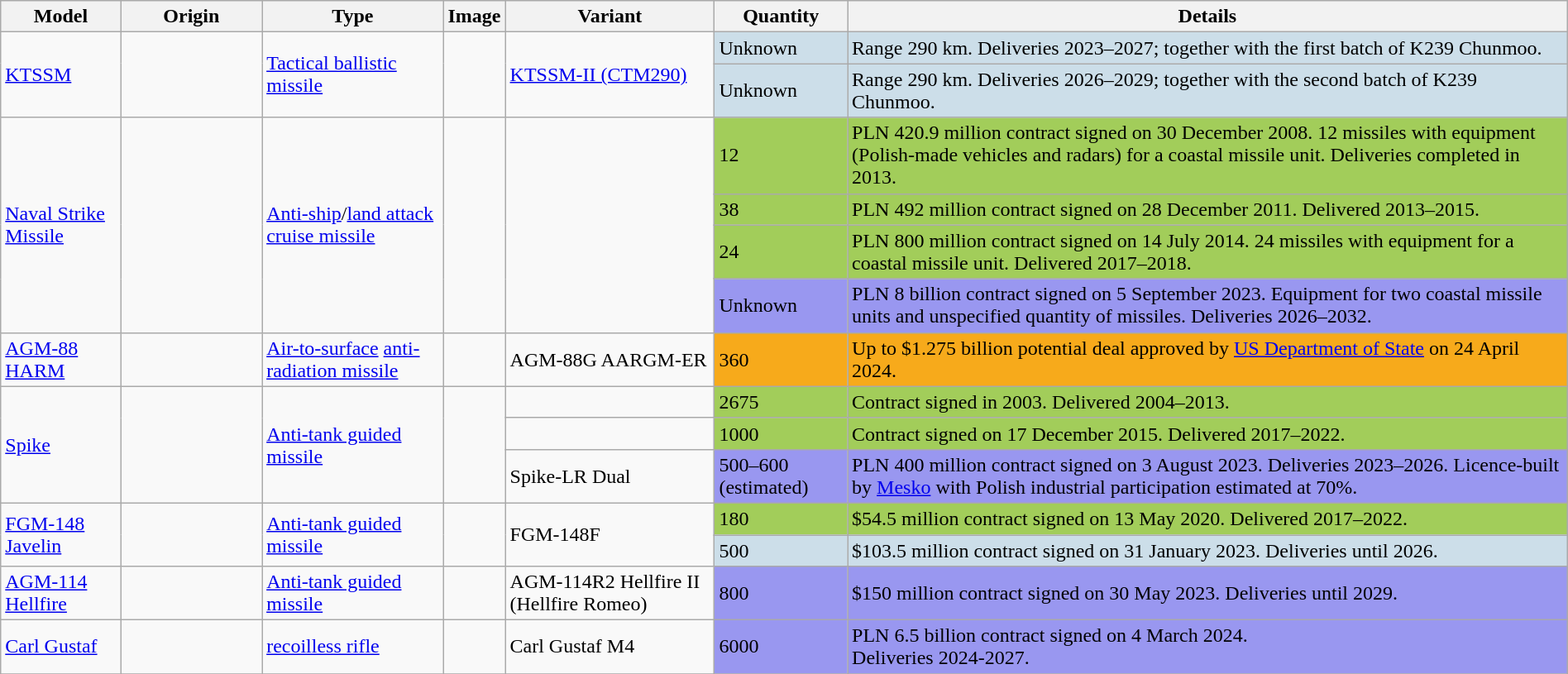<table class="wikitable" width="100%">
<tr>
<th>Model</th>
<th width="9%">Origin</th>
<th>Type</th>
<th>Image</th>
<th>Variant</th>
<th>Quantity</th>
<th>Details</th>
</tr>
<tr>
<td rowspan=2><a href='#'>KTSSM</a></td>
<td rowspan=2></td>
<td rowspan=2><a href='#'>Tactical ballistic missile</a></td>
<td rowspan=2></td>
<td rowspan=2><a href='#'>KTSSM-II (CTM290)</a></td>
<td style="background:#ccdee9">Unknown</td>
<td style="background:#ccdee9">Range 290 km. Deliveries 2023–2027; together with the first batch of K239 Chunmoo.</td>
</tr>
<tr>
<td style="background:#ccdee9">Unknown</td>
<td style="background:#ccdee9">Range 290 km. Deliveries 2026–2029; together with the second batch of K239 Chunmoo.</td>
</tr>
<tr>
<td rowspan=4><a href='#'>Naval Strike Missile</a></td>
<td rowspan=4></td>
<td rowspan=4><a href='#'>Anti-ship</a>/<a href='#'>land attack</a> <a href='#'>cruise missile</a></td>
<td rowspan=4><br></td>
<td rowspan=4></td>
<td style="background:#a2cd5a">12</td>
<td style="background:#a2cd5a">PLN 420.9 million contract signed on 30 December 2008. 12 missiles with equipment (Polish-made vehicles and radars) for a coastal missile unit. Deliveries completed in 2013.</td>
</tr>
<tr>
<td style="background:#a2cd5a">38</td>
<td style="background:#a2cd5a">PLN 492 million contract signed on 28 December 2011. Delivered 2013–2015.</td>
</tr>
<tr>
<td style="background:#a2cd5a">24</td>
<td style="background:#a2cd5a">PLN 800 million contract signed on 14 July 2014. 24 missiles with equipment for a coastal missile unit. Delivered 2017–2018.</td>
</tr>
<tr>
<td style="background:#9997f0">Unknown</td>
<td style="background:#9997f0">PLN 8 billion contract signed on 5 September 2023. Equipment for two coastal missile units and unspecified quantity of missiles. Deliveries 2026–2032.</td>
</tr>
<tr>
<td><a href='#'>AGM-88 HARM</a></td>
<td></td>
<td><a href='#'>Air-to-surface</a> <a href='#'>anti-radiation missile</a></td>
<td></td>
<td>AGM-88G AARGM-ER</td>
<td style="background:#f7aa1b">360</td>
<td style="background:#f7aa1b">Up to $1.275 billion potential deal approved by <a href='#'>US Department of State</a> on 24 April 2024.</td>
</tr>
<tr>
<td rowspan=3><a href='#'>Spike</a></td>
<td rowspan=3></td>
<td rowspan=3><a href='#'>Anti-tank guided missile</a></td>
<td rowspan=3></td>
<td></td>
<td style="background:#a2cd5a">2675</td>
<td style="background:#a2cd5a">Contract signed in 2003. Delivered 2004–2013.</td>
</tr>
<tr>
<td></td>
<td style="background:#a2cd5a">1000</td>
<td style="background:#a2cd5a">Contract signed on 17 December 2015. Delivered 2017–2022.</td>
</tr>
<tr>
<td>Spike-LR Dual</td>
<td style="background:#9997f0">500–600 (estimated)</td>
<td style="background:#9997f0">PLN 400 million contract signed on 3 August 2023. Deliveries 2023–2026. Licence-built by <a href='#'>Mesko</a> with Polish industrial participation estimated at 70%.</td>
</tr>
<tr>
<td rowspan=2><a href='#'>FGM-148 Javelin</a></td>
<td rowspan=2></td>
<td rowspan=2><a href='#'>Anti-tank guided missile</a></td>
<td rowspan=2></td>
<td rowspan=2>FGM-148F</td>
<td style="background:#a2cd5a">180</td>
<td style="background:#a2cd5a">$54.5 million contract signed on 13 May 2020. Delivered 2017–2022.</td>
</tr>
<tr>
<td style="background:#ccdee9">500</td>
<td style="background:#ccdee9">$103.5 million contract signed on 31 January 2023. Deliveries until 2026.</td>
</tr>
<tr>
<td><a href='#'>AGM-114 Hellfire</a></td>
<td></td>
<td><a href='#'>Anti-tank guided missile</a></td>
<td></td>
<td>AGM-114R2 Hellfire II (Hellfire Romeo)</td>
<td style="background:#9997f0">800</td>
<td style="background:#9997f0">$150 million contract signed on 30 May 2023. Deliveries until 2029.</td>
</tr>
<tr>
<td><a href='#'>Carl Gustaf</a></td>
<td></td>
<td><a href='#'>recoilless rifle</a></td>
<td></td>
<td>Carl Gustaf M4</td>
<td style="background:#9997f0">6000</td>
<td style="background:#9997f0">PLN 6.5 billion contract signed on 4 March 2024.<br>Deliveries 2024-2027.</td>
</tr>
<tr>
</tr>
</table>
